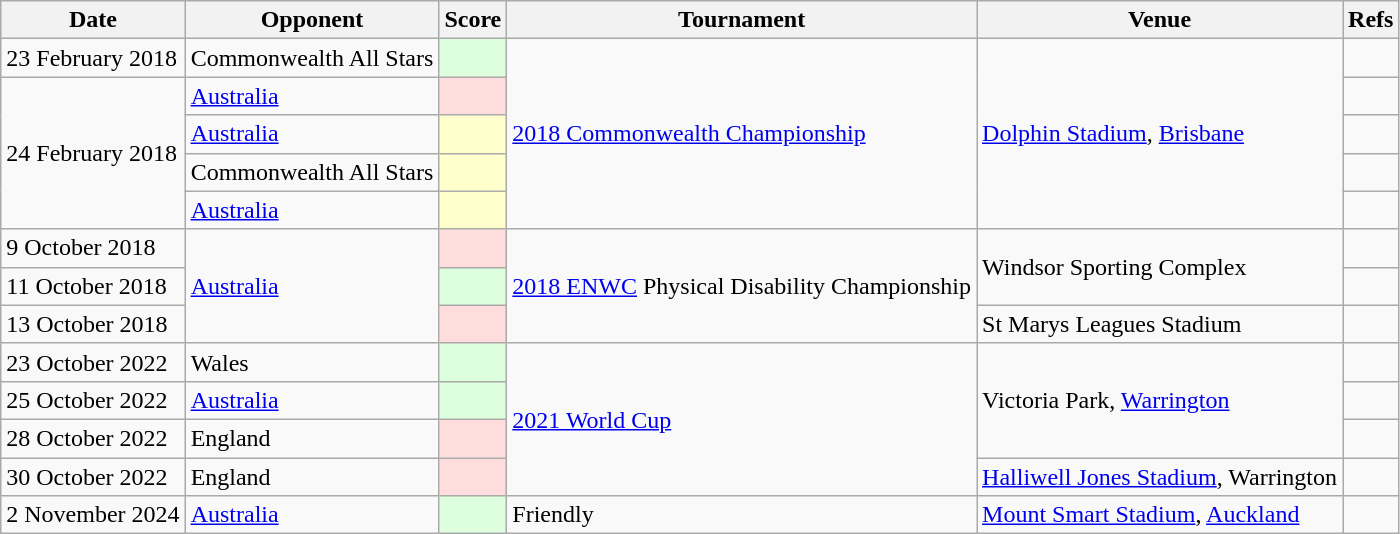<table class="wikitable">
<tr>
<th>Date</th>
<th>Opponent</th>
<th>Score</th>
<th>Tournament</th>
<th>Venue</th>
<th>Refs</th>
</tr>
<tr>
<td>23 February 2018</td>
<td>Commonwealth All Stars</td>
<td bgcolor="#ddffdd"></td>
<td rowspan=5><a href='#'>2018 Commonwealth Championship</a></td>
<td rowspan=5><a href='#'>Dolphin Stadium</a>, <a href='#'>Brisbane</a></td>
<td></td>
</tr>
<tr>
<td rowspan=4>24 February 2018</td>
<td> <a href='#'>Australia</a></td>
<td bgcolor="#ffdddd"></td>
<td></td>
</tr>
<tr>
<td> <a href='#'>Australia</a></td>
<td bgcolor="#ffffcc"></td>
<td></td>
</tr>
<tr>
<td>Commonwealth All Stars</td>
<td bgcolor="#ffffcc"></td>
<td></td>
</tr>
<tr>
<td> <a href='#'>Australia</a></td>
<td bgcolor="#ffffcc"></td>
<td></td>
</tr>
<tr>
<td>9 October 2018</td>
<td rowspan=3> <a href='#'>Australia</a></td>
<td bgcolor="#ffdddd"></td>
<td rowspan=3><a href='#'>2018 ENWC</a> Physical Disability Championship</td>
<td rowspan=2>Windsor Sporting Complex</td>
<td></td>
</tr>
<tr>
<td>11 October 2018</td>
<td bgcolor="#ddffdd"></td>
<td></td>
</tr>
<tr>
<td>13 October 2018</td>
<td bgcolor="#ffdddd"></td>
<td>St Marys Leagues Stadium</td>
<td></td>
</tr>
<tr>
<td>23 October 2022</td>
<td> Wales</td>
<td bgcolor="#ddffdd"></td>
<td rowspan=4><a href='#'>2021 World Cup</a></td>
<td rowspan=3>Victoria Park, <a href='#'>Warrington</a></td>
<td></td>
</tr>
<tr>
<td>25 October 2022</td>
<td> <a href='#'>Australia</a></td>
<td bgcolor="#ddffdd"></td>
<td></td>
</tr>
<tr>
<td>28 October 2022</td>
<td> England</td>
<td bgcolor="#ffdddd"></td>
<td></td>
</tr>
<tr>
<td>30 October 2022</td>
<td> England</td>
<td bgcolor="#ffdddd"></td>
<td><a href='#'>Halliwell Jones Stadium</a>, Warrington</td>
<td></td>
</tr>
<tr>
<td>2 November 2024</td>
<td> <a href='#'>Australia</a></td>
<td bgcolor="#ddffdd"></td>
<td>Friendly</td>
<td><a href='#'>Mount Smart Stadium</a>, <a href='#'>Auckland</a></td>
<td></td>
</tr>
</table>
